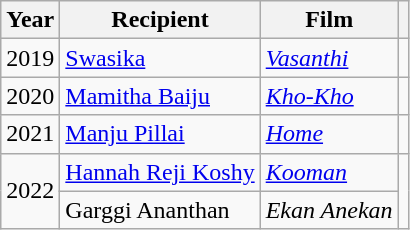<table class="wikitable">
<tr>
<th>Year</th>
<th>Recipient</th>
<th>Film</th>
<th></th>
</tr>
<tr>
<td>2019</td>
<td><a href='#'>Swasika</a></td>
<td><em><a href='#'>Vasanthi</a></em></td>
<td></td>
</tr>
<tr>
<td>2020</td>
<td><a href='#'>Mamitha Baiju</a></td>
<td><em><a href='#'>Kho-Kho</a></em></td>
<td></td>
</tr>
<tr>
<td>2021</td>
<td><a href='#'>Manju Pillai</a></td>
<td><em><a href='#'>Home</a></em></td>
<td></td>
</tr>
<tr>
<td rowspan=2>2022</td>
<td><a href='#'>Hannah Reji Koshy</a></td>
<td><em><a href='#'>Kooman</a></em></td>
<td rowspan=2></td>
</tr>
<tr>
<td>Garggi Ananthan</td>
<td><em>Ekan Anekan</em></td>
</tr>
</table>
